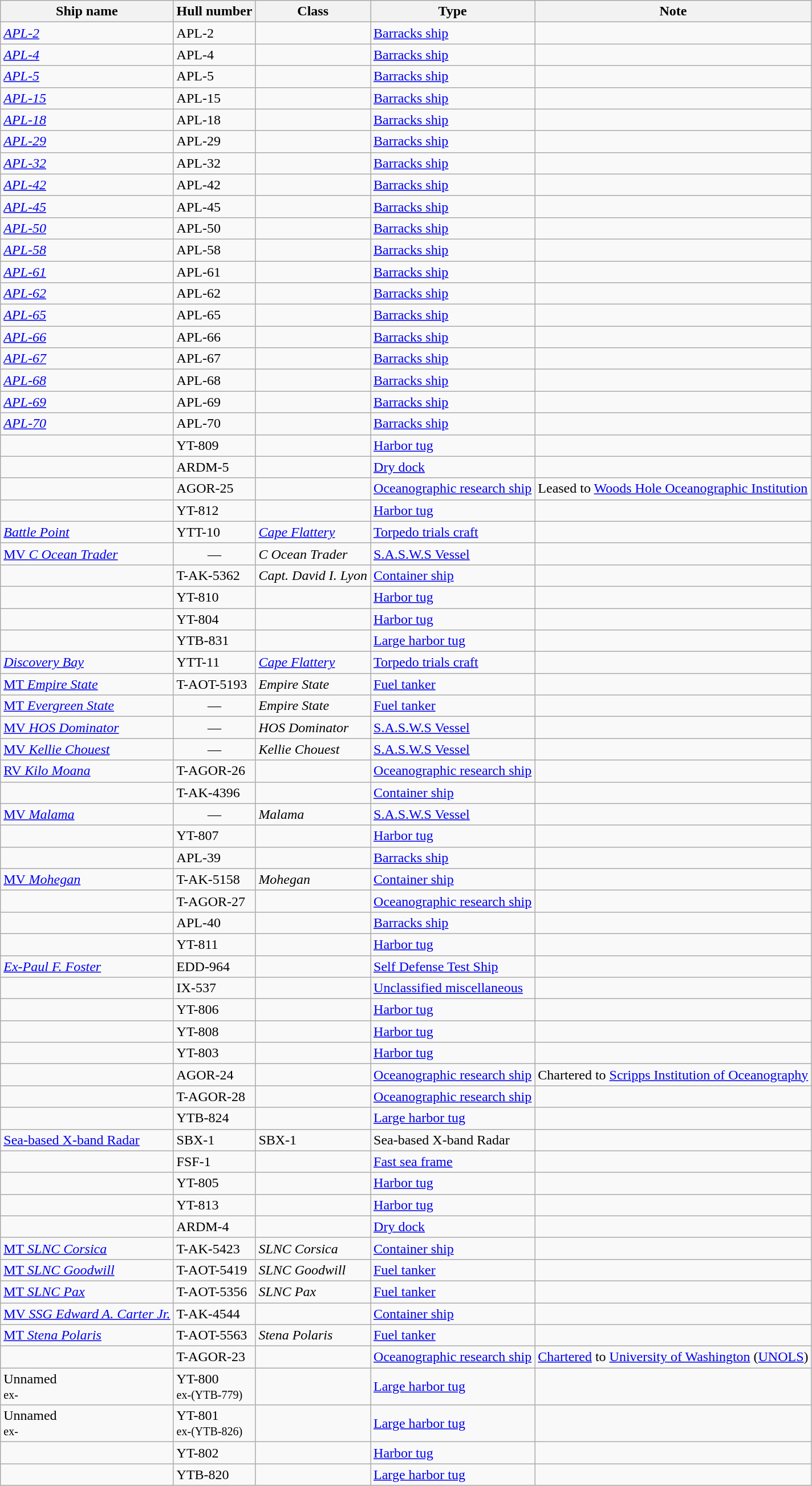<table class="wikitable sortable nowraplinks">
<tr>
<th>Ship name</th>
<th>Hull number</th>
<th>Class</th>
<th>Type</th>
<th>Note</th>
</tr>
<tr>
<td><em><a href='#'>APL-2</a></em></td>
<td>APL-2</td>
<td></td>
<td><a href='#'>Barracks ship</a></td>
<td></td>
</tr>
<tr>
<td><em><a href='#'>APL-4</a></em></td>
<td>APL-4</td>
<td></td>
<td><a href='#'>Barracks ship</a></td>
<td></td>
</tr>
<tr>
<td><em><a href='#'>APL-5</a></em></td>
<td>APL-5</td>
<td></td>
<td><a href='#'>Barracks ship</a></td>
<td></td>
</tr>
<tr>
<td><em><a href='#'>APL-15</a></em></td>
<td>APL-15</td>
<td></td>
<td><a href='#'>Barracks ship</a></td>
<td></td>
</tr>
<tr>
<td><em><a href='#'>APL-18</a></em></td>
<td>APL-18</td>
<td></td>
<td><a href='#'>Barracks ship</a></td>
<td></td>
</tr>
<tr>
<td><em><a href='#'>APL-29</a></em></td>
<td>APL-29</td>
<td></td>
<td><a href='#'>Barracks ship</a></td>
<td></td>
</tr>
<tr>
<td><em><a href='#'>APL-32</a></em></td>
<td>APL-32</td>
<td></td>
<td><a href='#'>Barracks ship</a></td>
<td></td>
</tr>
<tr>
<td><em><a href='#'>APL-42</a></em></td>
<td>APL-42</td>
<td></td>
<td><a href='#'>Barracks ship</a></td>
<td></td>
</tr>
<tr>
<td><em><a href='#'>APL-45</a></em></td>
<td>APL-45</td>
<td></td>
<td><a href='#'>Barracks ship</a></td>
<td></td>
</tr>
<tr>
<td><em><a href='#'>APL-50</a></em></td>
<td>APL-50</td>
<td></td>
<td><a href='#'>Barracks ship</a></td>
<td></td>
</tr>
<tr>
<td><em><a href='#'>APL-58</a></em></td>
<td>APL-58</td>
<td></td>
<td><a href='#'>Barracks ship</a></td>
<td></td>
</tr>
<tr>
<td><em><a href='#'>APL-61</a></em></td>
<td>APL-61</td>
<td></td>
<td><a href='#'>Barracks ship</a></td>
<td></td>
</tr>
<tr>
<td><em><a href='#'>APL-62</a></em></td>
<td>APL-62</td>
<td></td>
<td><a href='#'>Barracks ship</a></td>
<td></td>
</tr>
<tr>
<td><em><a href='#'>APL-65</a></em></td>
<td>APL-65</td>
<td></td>
<td><a href='#'>Barracks ship</a></td>
<td></td>
</tr>
<tr>
<td><em><a href='#'>APL-66</a></em></td>
<td>APL-66</td>
<td></td>
<td><a href='#'>Barracks ship</a></td>
<td></td>
</tr>
<tr>
<td><em><a href='#'>APL-67</a></em></td>
<td>APL-67</td>
<td></td>
<td><a href='#'>Barracks ship</a></td>
<td></td>
</tr>
<tr>
<td><em><a href='#'>APL-68</a></em></td>
<td>APL-68</td>
<td></td>
<td><a href='#'>Barracks ship</a></td>
<td></td>
</tr>
<tr>
<td><em><a href='#'>APL-69</a></em></td>
<td>APL-69</td>
<td></td>
<td><a href='#'>Barracks ship</a></td>
<td></td>
</tr>
<tr>
<td><em><a href='#'>APL-70</a></em></td>
<td>APL-70</td>
<td></td>
<td><a href='#'>Barracks ship</a></td>
<td></td>
</tr>
<tr>
<td></td>
<td>YT-809</td>
<td></td>
<td><a href='#'>Harbor tug</a></td>
<td></td>
</tr>
<tr>
<td></td>
<td>ARDM-5</td>
<td></td>
<td><a href='#'>Dry dock</a></td>
<td></td>
</tr>
<tr>
<td></td>
<td>AGOR-25</td>
<td></td>
<td><a href='#'>Oceanographic research ship</a></td>
<td> Leased to <a href='#'>Woods Hole Oceanographic Institution</a></td>
</tr>
<tr>
<td></td>
<td>YT-812</td>
<td></td>
<td><a href='#'>Harbor tug</a></td>
<td></td>
</tr>
<tr>
<td><a href='#'><em>Battle Point</em></a></td>
<td>YTT-10</td>
<td><a href='#'><em>Cape Flattery</em></a></td>
<td><a href='#'>Torpedo trials craft</a></td>
<td></td>
</tr>
<tr>
<td><a href='#'>MV <em>C Ocean Trader</em></a></td>
<td style="text-align:center">—</td>
<td><em>C Ocean Trader</em></td>
<td><a href='#'>S.A.S.W.S Vessel</a> </td>
<td></td>
</tr>
<tr>
<td></td>
<td>T-AK-5362</td>
<td><em>Capt. David I. Lyon</em></td>
<td><a href='#'>Container ship</a></td>
<td></td>
</tr>
<tr>
<td></td>
<td>YT-810</td>
<td></td>
<td><a href='#'>Harbor tug</a></td>
<td></td>
</tr>
<tr>
<td></td>
<td>YT-804</td>
<td></td>
<td><a href='#'>Harbor tug</a></td>
<td></td>
</tr>
<tr>
<td></td>
<td>YTB-831</td>
<td></td>
<td><a href='#'>Large harbor tug</a></td>
<td></td>
</tr>
<tr>
<td> <a href='#'><em>Discovery Bay</em></a></td>
<td>YTT-11</td>
<td><a href='#'><em>Cape Flattery</em></a></td>
<td><a href='#'>Torpedo trials craft</a></td>
<td></td>
</tr>
<tr>
<td> <a href='#'>MT <em>Empire State</em></a></td>
<td>T-AOT-5193</td>
<td><em>Empire State</em></td>
<td><a href='#'>Fuel tanker</a></td>
<td></td>
</tr>
<tr>
<td> <a href='#'>MT <em>Evergreen State</em></a></td>
<td style="text-align:center">—</td>
<td><em>Empire State</em></td>
<td><a href='#'>Fuel tanker</a></td>
<td></td>
</tr>
<tr>
<td><a href='#'>MV <em>HOS Dominator</em></a></td>
<td style="text-align:center">—</td>
<td><em>HOS Dominator</em></td>
<td><a href='#'>S.A.S.W.S Vessel</a> </td>
<td></td>
</tr>
<tr>
<td><a href='#'>MV <em>Kellie Chouest</em></a></td>
<td style="text-align:center">—</td>
<td><em>Kellie Chouest</em></td>
<td><a href='#'>S.A.S.W.S Vessel</a> </td>
<td></td>
</tr>
<tr>
<td><a href='#'>RV <em>Kilo Moana</em></a></td>
<td>T-AGOR-26</td>
<td></td>
<td><a href='#'>Oceanographic research ship</a></td>
<td></td>
</tr>
<tr>
<td></td>
<td>T-AK-4396</td>
<td></td>
<td><a href='#'>Container ship</a></td>
<td></td>
</tr>
<tr>
<td><a href='#'>MV <em>Malama</em></a></td>
<td style="text-align:center">—</td>
<td><em>Malama</em></td>
<td><a href='#'>S.A.S.W.S Vessel</a> </td>
<td></td>
</tr>
<tr>
<td></td>
<td>YT-807</td>
<td></td>
<td><a href='#'>Harbor tug</a></td>
<td></td>
</tr>
<tr>
<td></td>
<td>APL-39</td>
<td></td>
<td><a href='#'>Barracks ship</a></td>
<td></td>
</tr>
<tr>
<td><a href='#'>MV <em>Mohegan</em></a></td>
<td>T-AK-5158</td>
<td><em>Mohegan</em></td>
<td><a href='#'>Container ship</a></td>
<td></td>
</tr>
<tr>
<td></td>
<td>T-AGOR-27</td>
<td></td>
<td><a href='#'>Oceanographic research ship</a></td>
<td></td>
</tr>
<tr>
<td></td>
<td>APL-40</td>
<td></td>
<td><a href='#'>Barracks ship</a></td>
<td></td>
</tr>
<tr>
<td></td>
<td>YT-811</td>
<td></td>
<td><a href='#'>Harbor tug</a></td>
<td></td>
</tr>
<tr>
<td><a href='#'><em>Ex-Paul F. Foster</em></a></td>
<td>EDD-964</td>
<td></td>
<td><a href='#'>Self Defense Test Ship</a></td>
<td></td>
</tr>
<tr>
<td></td>
<td>IX-537</td>
<td></td>
<td><a href='#'>Unclassified miscellaneous</a></td>
<td></td>
</tr>
<tr>
<td></td>
<td>YT-806</td>
<td></td>
<td><a href='#'>Harbor tug</a></td>
<td></td>
</tr>
<tr>
<td></td>
<td>YT-808</td>
<td></td>
<td><a href='#'>Harbor tug</a></td>
<td></td>
</tr>
<tr>
<td></td>
<td>YT-803</td>
<td></td>
<td><a href='#'>Harbor tug</a></td>
<td></td>
</tr>
<tr>
<td></td>
<td>AGOR-24</td>
<td></td>
<td><a href='#'>Oceanographic research ship</a></td>
<td> Chartered to <a href='#'>Scripps Institution of Oceanography</a></td>
</tr>
<tr>
<td></td>
<td>T-AGOR-28</td>
<td></td>
<td><a href='#'>Oceanographic research ship</a></td>
<td></td>
</tr>
<tr>
<td></td>
<td>YTB-824</td>
<td></td>
<td><a href='#'>Large harbor tug</a></td>
<td></td>
</tr>
<tr>
<td><a href='#'>Sea-based X-band Radar</a></td>
<td>SBX-1</td>
<td>SBX-1</td>
<td>Sea-based X-band Radar</td>
<td></td>
</tr>
<tr>
<td></td>
<td>FSF-1</td>
<td></td>
<td><a href='#'>Fast sea frame</a></td>
<td></td>
</tr>
<tr>
<td></td>
<td>YT-805</td>
<td></td>
<td><a href='#'>Harbor tug</a></td>
<td></td>
</tr>
<tr>
<td></td>
<td>YT-813</td>
<td></td>
<td><a href='#'>Harbor tug</a></td>
<td></td>
</tr>
<tr>
<td></td>
<td>ARDM-4</td>
<td></td>
<td><a href='#'>Dry dock</a></td>
<td></td>
</tr>
<tr>
<td><a href='#'>MT <em>SLNC Corsica</em></a></td>
<td>T-AK-5423</td>
<td><em>SLNC Corsica</em></td>
<td><a href='#'>Container ship</a></td>
<td></td>
</tr>
<tr>
<td><a href='#'>MT <em>SLNC Goodwill</em></a></td>
<td>T-AOT-5419</td>
<td><em>SLNC Goodwill</em></td>
<td><a href='#'>Fuel tanker</a></td>
<td></td>
</tr>
<tr>
<td><a href='#'>MT <em>SLNC Pax</em></a></td>
<td>T-AOT-5356</td>
<td><em>SLNC Pax</em></td>
<td><a href='#'>Fuel tanker</a></td>
<td></td>
</tr>
<tr>
<td> <a href='#'>MV <em>SSG Edward A. Carter Jr.</em></a></td>
<td>T-AK-4544</td>
<td></td>
<td><a href='#'>Container ship</a></td>
<td></td>
</tr>
<tr>
<td><a href='#'>MT <em>Stena Polaris</em></a></td>
<td>T-AOT-5563</td>
<td><em>Stena Polaris</em></td>
<td><a href='#'>Fuel tanker</a></td>
<td></td>
</tr>
<tr>
<td></td>
<td>T-AGOR-23</td>
<td></td>
<td><a href='#'>Oceanographic research ship</a></td>
<td> <a href='#'>Chartered</a> to <a href='#'>University of Washington</a> (<a href='#'>UNOLS</a>)</td>
</tr>
<tr>
<td>Unnamed<br><small>ex-</small></td>
<td>YT-800<br><small>ex-(YTB-779)</small></td>
<td></td>
<td><a href='#'>Large harbor tug</a></td>
<td></td>
</tr>
<tr>
<td>Unnamed<br><small>ex-</small></td>
<td>YT-801<br><small>ex-(YTB-826)</small></td>
<td></td>
<td><a href='#'>Large harbor tug</a></td>
<td></td>
</tr>
<tr>
<td></td>
<td>YT-802</td>
<td></td>
<td><a href='#'>Harbor tug</a></td>
<td></td>
</tr>
<tr>
<td></td>
<td>YTB-820</td>
<td></td>
<td><a href='#'>Large harbor tug</a></td>
<td></td>
</tr>
</table>
